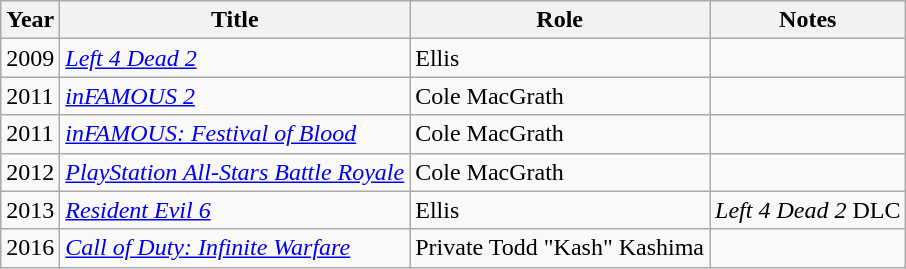<table class="wikitable sortable">
<tr>
<th>Year</th>
<th>Title</th>
<th>Role</th>
<th class="unsortable">Notes</th>
</tr>
<tr>
<td>2009</td>
<td><em><a href='#'>Left 4 Dead 2</a></em></td>
<td>Ellis</td>
<td></td>
</tr>
<tr>
<td>2011</td>
<td><em><a href='#'>inFAMOUS 2</a></em></td>
<td>Cole MacGrath</td>
<td></td>
</tr>
<tr>
<td>2011</td>
<td><em><a href='#'>inFAMOUS: Festival of Blood</a></em></td>
<td>Cole MacGrath</td>
<td></td>
</tr>
<tr>
<td>2012</td>
<td><em><a href='#'>PlayStation All-Stars Battle Royale</a></em></td>
<td>Cole MacGrath</td>
<td></td>
</tr>
<tr>
<td>2013</td>
<td><em><a href='#'>Resident Evil 6</a></em></td>
<td>Ellis</td>
<td><em>Left 4 Dead 2</em> DLC</td>
</tr>
<tr>
<td>2016</td>
<td><em><a href='#'>Call of Duty: Infinite Warfare</a></em></td>
<td>Private Todd "Kash" Kashima</td>
<td></td>
</tr>
</table>
